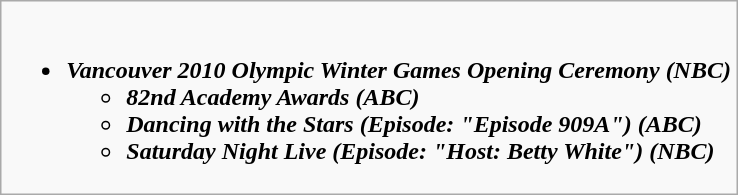<table class="wikitable">
<tr>
<td style="vertical-align:top;"><br><ul><li><strong><em>Vancouver 2010 Olympic Winter Games Opening Ceremony<em> (NBC)<strong><ul><li></em>82nd Academy Awards<em> (ABC)</li><li></em>Dancing with the Stars<em> (Episode: "Episode 909A") (ABC)</li><li></em>Saturday Night Live<em> (Episode: "Host: Betty White") (NBC)</li></ul></li></ul></td>
</tr>
</table>
